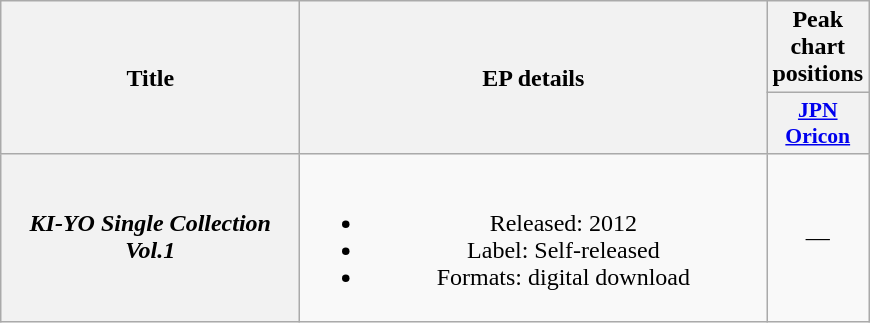<table class="wikitable plainrowheaders" style="text-align:center;">
<tr>
<th scope="col" rowspan="2" style="width:12em;">Title</th>
<th scope="col" rowspan="2" style="width:19em;">EP details</th>
<th scope="col" colspan="1">Peak<br>chart<br>positions</th>
</tr>
<tr>
<th scope="col" style="width:2.9em;font-size:90%;"><a href='#'>JPN<br>Oricon</a><br></th>
</tr>
<tr>
<th scope="row"><em>KI-YO Single Collection Vol.1</em></th>
<td><br><ul><li>Released: 2012</li><li>Label: Self-released</li><li>Formats: digital download</li></ul></td>
<td>—</td>
</tr>
</table>
